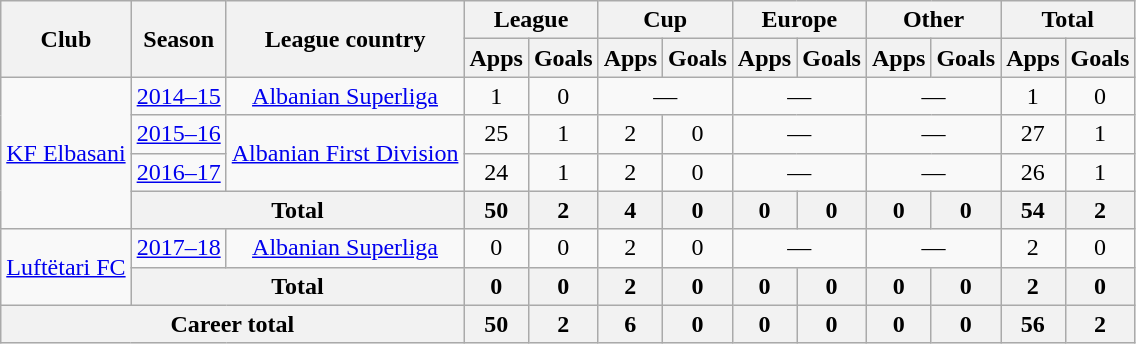<table class="wikitable" style="text-align: center;">
<tr>
<th rowspan="2">Club</th>
<th rowspan="2">Season</th>
<th rowspan="2">League country</th>
<th colspan="2">League</th>
<th colspan="2">Cup</th>
<th colspan="2">Europe</th>
<th colspan="2">Other</th>
<th colspan="2">Total</th>
</tr>
<tr>
<th>Apps</th>
<th>Goals</th>
<th>Apps</th>
<th>Goals</th>
<th>Apps</th>
<th>Goals</th>
<th>Apps</th>
<th>Goals</th>
<th>Apps</th>
<th>Goals</th>
</tr>
<tr>
<td rowspan="4" valign="center"><a href='#'>KF Elbasani</a></td>
<td><a href='#'>2014–15</a></td>
<td rowspan="1" valign="center"><a href='#'>Albanian Superliga</a></td>
<td>1</td>
<td>0</td>
<td colspan="2">—</td>
<td colspan="2">—</td>
<td colspan="2">—</td>
<td>1</td>
<td>0</td>
</tr>
<tr>
<td><a href='#'>2015–16</a></td>
<td rowspan="2" valign="center"><a href='#'>Albanian First Division</a></td>
<td>25</td>
<td>1</td>
<td>2</td>
<td>0</td>
<td colspan="2">—</td>
<td colspan="2">—</td>
<td>27</td>
<td>1</td>
</tr>
<tr>
<td><a href='#'>2016–17</a></td>
<td>24</td>
<td>1</td>
<td>2</td>
<td>0</td>
<td colspan="2">—</td>
<td colspan="2">—</td>
<td>26</td>
<td>1</td>
</tr>
<tr>
<th colspan="2">Total</th>
<th>50</th>
<th>2</th>
<th>4</th>
<th>0</th>
<th>0</th>
<th>0</th>
<th>0</th>
<th>0</th>
<th>54</th>
<th>2</th>
</tr>
<tr>
<td rowspan="2" valign="center"><a href='#'>Luftëtari FC</a></td>
<td><a href='#'>2017–18</a></td>
<td rowspan="1" valign="center"><a href='#'>Albanian Superliga</a></td>
<td>0</td>
<td>0</td>
<td>2</td>
<td>0</td>
<td colspan="2">—</td>
<td colspan="2">—</td>
<td>2</td>
<td>0</td>
</tr>
<tr>
<th colspan="2">Total</th>
<th>0</th>
<th>0</th>
<th>2</th>
<th>0</th>
<th>0</th>
<th>0</th>
<th>0</th>
<th>0</th>
<th>2</th>
<th>0</th>
</tr>
<tr>
<th colspan="3">Career total</th>
<th>50</th>
<th>2</th>
<th>6</th>
<th>0</th>
<th>0</th>
<th>0</th>
<th>0</th>
<th>0</th>
<th>56</th>
<th>2</th>
</tr>
</table>
